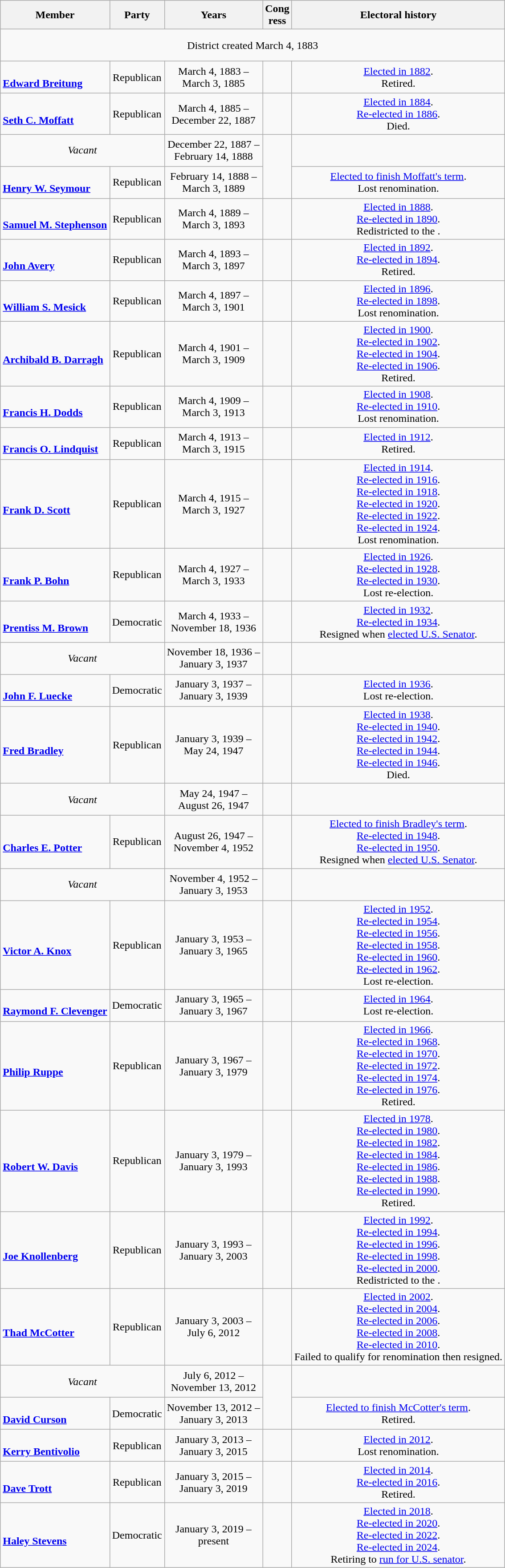<table class=wikitable style="text-align:center">
<tr>
<th>Member</th>
<th>Party</th>
<th>Years</th>
<th>Cong<br>ress</th>
<th>Electoral history</th>
</tr>
<tr style="height:3em">
<td colspan=5>District created March 4, 1883</td>
</tr>
<tr style="height:3em">
<td align=left><br><strong><a href='#'>Edward Breitung</a></strong><br></td>
<td>Republican</td>
<td nowrap>March 4, 1883 –<br>March 3, 1885</td>
<td></td>
<td><a href='#'>Elected in 1882</a>.<br>Retired.</td>
</tr>
<tr style="height:3em">
<td align=left><br><strong><a href='#'>Seth C. Moffatt</a></strong><br></td>
<td>Republican</td>
<td nowrap>March 4, 1885 –<br>December 22, 1887</td>
<td></td>
<td><a href='#'>Elected in 1884</a>.<br><a href='#'>Re-elected in 1886</a>.<br>Died.</td>
</tr>
<tr style="height:3em">
<td colspan=2><em>Vacant</em></td>
<td nowrap>December 22, 1887 –<br>February 14, 1888</td>
<td rowspan=2></td>
<td></td>
</tr>
<tr style="height:3em">
<td align=left><br><strong><a href='#'>Henry W. Seymour</a></strong><br></td>
<td>Republican</td>
<td nowrap>February 14, 1888 –<br>March 3, 1889</td>
<td><a href='#'>Elected to finish Moffatt's term</a>.<br>Lost renomination.</td>
</tr>
<tr style="height:3em">
<td align=left><br><strong><a href='#'>Samuel M. Stephenson</a></strong><br></td>
<td>Republican</td>
<td nowrap>March 4, 1889 –<br>March 3, 1893</td>
<td></td>
<td><a href='#'>Elected in 1888</a>.<br><a href='#'>Re-elected in 1890</a>.<br>Redistricted to the .</td>
</tr>
<tr style="height:3em">
<td align=left><br><strong><a href='#'>John Avery</a></strong><br></td>
<td>Republican</td>
<td nowrap>March 4, 1893 –<br>March 3, 1897</td>
<td></td>
<td><a href='#'>Elected in 1892</a>.<br><a href='#'>Re-elected in 1894</a>.<br>Retired.</td>
</tr>
<tr style="height:3em">
<td align=left><br><strong><a href='#'>William S. Mesick</a></strong><br></td>
<td>Republican</td>
<td nowrap>March 4, 1897 –<br>March 3, 1901</td>
<td></td>
<td><a href='#'>Elected in 1896</a>.<br><a href='#'>Re-elected in 1898</a>.<br>Lost renomination.</td>
</tr>
<tr style="height:3em">
<td align=left><br><strong><a href='#'>Archibald B. Darragh</a></strong><br></td>
<td>Republican</td>
<td nowrap>March 4, 1901 –<br>March 3, 1909</td>
<td></td>
<td><a href='#'>Elected in 1900</a>.<br><a href='#'>Re-elected in 1902</a>.<br><a href='#'>Re-elected in 1904</a>.<br><a href='#'>Re-elected in 1906</a>.<br>Retired.</td>
</tr>
<tr style="height:3em">
<td align=left><br><strong><a href='#'>Francis H. Dodds</a></strong><br></td>
<td>Republican</td>
<td nowrap>March 4, 1909 –<br>March 3, 1913</td>
<td></td>
<td><a href='#'>Elected in 1908</a>.<br><a href='#'>Re-elected in 1910</a>.<br>Lost renomination.</td>
</tr>
<tr style="height:3em">
<td align=left><br><strong><a href='#'>Francis O. Lindquist</a></strong><br></td>
<td>Republican</td>
<td nowrap>March 4, 1913 –<br>March 3, 1915</td>
<td></td>
<td><a href='#'>Elected in 1912</a>.<br>Retired.</td>
</tr>
<tr style="height:3em">
<td align=left><br><strong><a href='#'>Frank D. Scott</a></strong><br></td>
<td>Republican</td>
<td nowrap>March 4, 1915 –<br>March 3, 1927</td>
<td></td>
<td><a href='#'>Elected in 1914</a>.<br><a href='#'>Re-elected in 1916</a>.<br><a href='#'>Re-elected in 1918</a>.<br><a href='#'>Re-elected in 1920</a>.<br><a href='#'>Re-elected in 1922</a>.<br><a href='#'>Re-elected in 1924</a>.<br>Lost renomination.</td>
</tr>
<tr style="height:3em">
<td align=left><br><strong><a href='#'>Frank P. Bohn</a></strong><br></td>
<td>Republican</td>
<td nowrap>March 4, 1927 –<br>March 3, 1933</td>
<td></td>
<td><a href='#'>Elected in 1926</a>.<br><a href='#'>Re-elected in 1928</a>.<br><a href='#'>Re-elected in 1930</a>.<br>Lost re-election.</td>
</tr>
<tr style="height:3em">
<td align=left><br><strong><a href='#'>Prentiss M. Brown</a></strong><br></td>
<td>Democratic</td>
<td nowrap>March 4, 1933 –<br>November 18, 1936</td>
<td></td>
<td><a href='#'>Elected in 1932</a>.<br><a href='#'>Re-elected in 1934</a>.<br>Resigned when <a href='#'>elected U.S. Senator</a>.</td>
</tr>
<tr style="height:3em">
<td colspan=2><em>Vacant</em></td>
<td nowrap>November 18, 1936 –<br>January 3, 1937</td>
<td></td>
<td></td>
</tr>
<tr style="height:3em">
<td align=left><br><strong><a href='#'>John F. Luecke</a></strong><br></td>
<td>Democratic</td>
<td nowrap>January 3, 1937 –<br>January 3, 1939</td>
<td></td>
<td><a href='#'>Elected in 1936</a>.<br>Lost re-election.</td>
</tr>
<tr style="height:3em">
<td align=left><br><strong><a href='#'>Fred Bradley</a></strong><br></td>
<td>Republican</td>
<td nowrap>January 3, 1939 –<br>May 24, 1947</td>
<td></td>
<td><a href='#'>Elected in 1938</a>.<br><a href='#'>Re-elected in 1940</a>.<br><a href='#'>Re-elected in 1942</a>.<br><a href='#'>Re-elected in 1944</a>.<br><a href='#'>Re-elected in 1946</a>.<br>Died.</td>
</tr>
<tr style="height:3em">
<td colspan=2><em>Vacant</em></td>
<td nowrap>May 24, 1947 –<br>August 26, 1947</td>
<td></td>
<td></td>
</tr>
<tr style="height:3em">
<td align=left><br><strong><a href='#'>Charles E. Potter</a></strong><br></td>
<td>Republican</td>
<td nowrap>August 26, 1947 –<br>November 4, 1952</td>
<td></td>
<td><a href='#'>Elected to finish Bradley's term</a>.<br><a href='#'>Re-elected in 1948</a>.<br><a href='#'>Re-elected in 1950</a>.<br>Resigned when <a href='#'>elected U.S. Senator</a>.</td>
</tr>
<tr style="height:3em">
<td colspan=2><em>Vacant</em></td>
<td nowrap>November 4, 1952 –<br>January 3, 1953</td>
<td></td>
<td></td>
</tr>
<tr style="height:3em">
<td align=left><br><strong><a href='#'>Victor A. Knox</a></strong><br></td>
<td>Republican</td>
<td nowrap>January 3, 1953 –<br>January 3, 1965</td>
<td></td>
<td><a href='#'>Elected in 1952</a>.<br><a href='#'>Re-elected in 1954</a>.<br><a href='#'>Re-elected in 1956</a>.<br><a href='#'>Re-elected in 1958</a>.<br><a href='#'>Re-elected in 1960</a>.<br><a href='#'>Re-elected in 1962</a>.<br>Lost re-election.</td>
</tr>
<tr style="height:3em">
<td align=left><br><strong><a href='#'>Raymond F. Clevenger</a></strong><br></td>
<td>Democratic</td>
<td nowrap>January 3, 1965 –<br>January 3, 1967</td>
<td></td>
<td><a href='#'>Elected in 1964</a>.<br>Lost re-election.</td>
</tr>
<tr style="height:3em">
<td align=left><br><strong><a href='#'>Philip Ruppe</a></strong><br></td>
<td>Republican</td>
<td nowrap>January 3, 1967 –<br>January 3, 1979</td>
<td></td>
<td><a href='#'>Elected in 1966</a>.<br><a href='#'>Re-elected in 1968</a>.<br><a href='#'>Re-elected in 1970</a>.<br><a href='#'>Re-elected in 1972</a>.<br><a href='#'>Re-elected in 1974</a>.<br><a href='#'>Re-elected in 1976</a>.<br>Retired.</td>
</tr>
<tr style="height:3em">
<td align=left><br><strong><a href='#'>Robert W. Davis</a></strong><br></td>
<td>Republican</td>
<td nowrap>January 3, 1979 –<br>January 3, 1993</td>
<td></td>
<td><a href='#'>Elected in 1978</a>.<br><a href='#'>Re-elected in 1980</a>.<br><a href='#'>Re-elected in 1982</a>.<br><a href='#'>Re-elected in 1984</a>.<br><a href='#'>Re-elected in 1986</a>.<br><a href='#'>Re-elected in 1988</a>.<br><a href='#'>Re-elected in 1990</a>.<br>Retired.</td>
</tr>
<tr style="height:3em">
<td align=left><br><strong><a href='#'>Joe Knollenberg</a></strong><br></td>
<td>Republican</td>
<td nowrap>January 3, 1993 –<br>January 3, 2003</td>
<td></td>
<td><a href='#'>Elected in 1992</a>.<br><a href='#'>Re-elected in 1994</a>.<br><a href='#'>Re-elected in 1996</a>.<br><a href='#'>Re-elected in 1998</a>.<br><a href='#'>Re-elected in 2000</a>.<br>Redistricted to the .</td>
</tr>
<tr style="height:3em">
<td align=left><br><strong><a href='#'>Thad McCotter</a></strong><br></td>
<td>Republican</td>
<td nowrap>January 3, 2003 –<br>July 6, 2012</td>
<td></td>
<td><a href='#'>Elected in 2002</a>.<br><a href='#'>Re-elected in 2004</a>.<br><a href='#'>Re-elected in 2006</a>.<br><a href='#'>Re-elected in 2008</a>.<br><a href='#'>Re-elected in 2010</a>.<br>Failed to qualify for renomination then resigned.</td>
</tr>
<tr style="height:3em">
<td colspan=2><em>Vacant</em></td>
<td nowrap>July 6, 2012 –<br>November 13, 2012</td>
<td rowspan=2></td>
<td></td>
</tr>
<tr style="height:3em">
<td align=left><br><strong><a href='#'>David Curson</a></strong><br></td>
<td>Democratic</td>
<td nowrap>November 13, 2012 –<br>January 3, 2013</td>
<td><a href='#'>Elected to finish McCotter's term</a>.<br>Retired.</td>
</tr>
<tr style="height:3em">
<td align=left><br><strong><a href='#'>Kerry Bentivolio</a></strong><br></td>
<td>Republican</td>
<td nowrap>January 3, 2013 –<br>January 3, 2015</td>
<td></td>
<td><a href='#'>Elected in 2012</a>.<br>Lost renomination.</td>
</tr>
<tr style="height:3em">
<td align=left><br><strong><a href='#'>Dave Trott</a></strong><br></td>
<td>Republican</td>
<td nowrap>January 3, 2015 –<br>January 3, 2019</td>
<td></td>
<td><a href='#'>Elected in 2014</a>.<br><a href='#'>Re-elected in 2016</a>.<br>Retired.</td>
</tr>
<tr style="height:3em">
<td align=left><br><strong><a href='#'>Haley Stevens</a></strong><br></td>
<td>Democratic</td>
<td nowrap>January 3, 2019 –<br>present</td>
<td></td>
<td><a href='#'>Elected in 2018</a>.<br><a href='#'>Re-elected in 2020</a>.<br><a href='#'>Re-elected in 2022</a>.<br><a href='#'>Re-elected in 2024</a>.<br>Retiring to <a href='#'>run for U.S. senator</a>.</td>
</tr>
</table>
